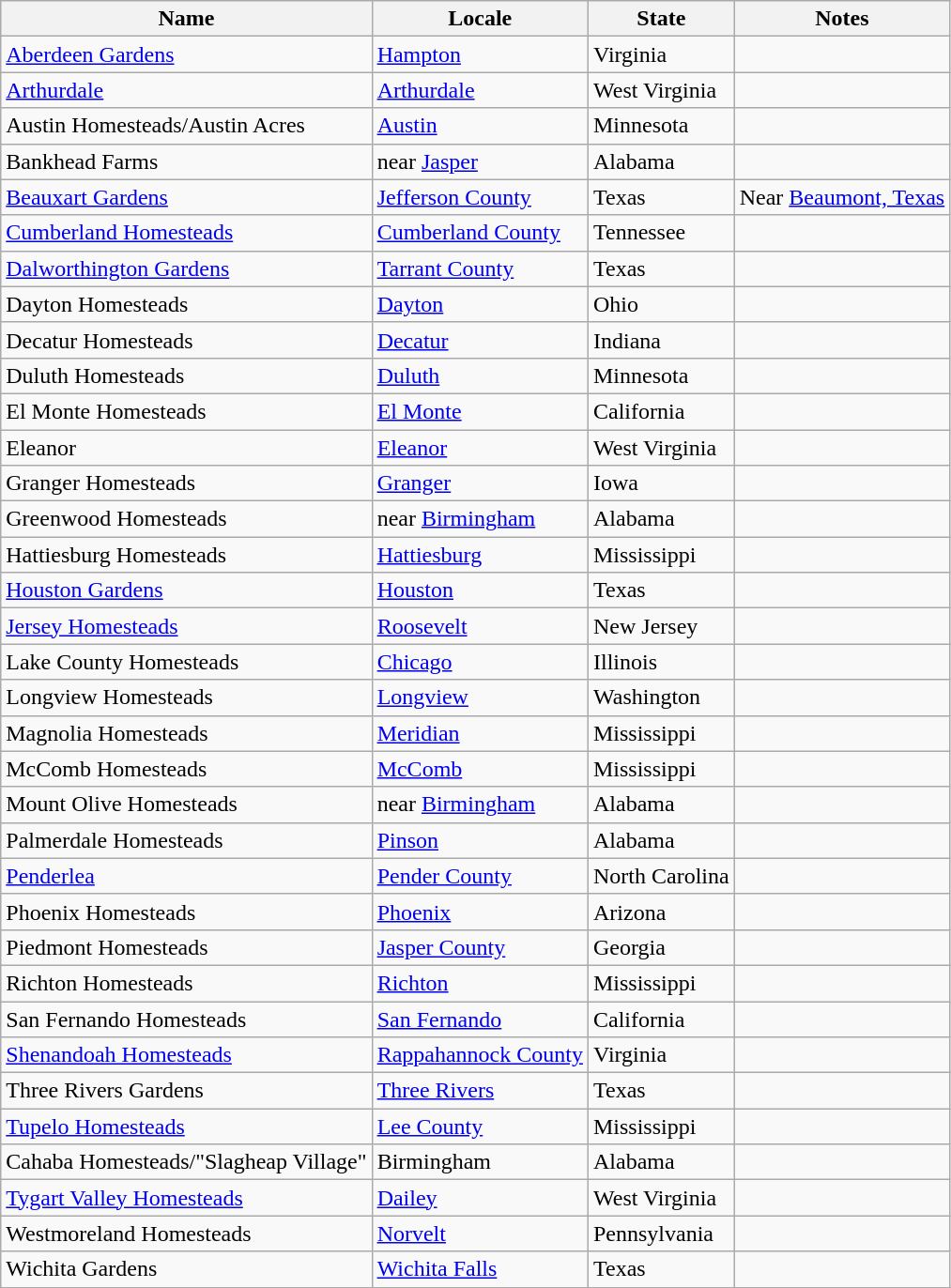<table class="wikitable sortable">
<tr>
<th>Name</th>
<th>Locale</th>
<th>State</th>
<th>Notes</th>
</tr>
<tr>
<td><a href='#'>Aberdeen Gardens</a></td>
<td><a href='#'>Hampton</a></td>
<td>Virginia</td>
<td></td>
</tr>
<tr>
<td><a href='#'>Arthurdale</a></td>
<td><a href='#'>Arthurdale</a></td>
<td>West Virginia</td>
<td></td>
</tr>
<tr>
<td>Austin Homesteads/Austin Acres</td>
<td><a href='#'>Austin</a></td>
<td>Minnesota</td>
<td></td>
</tr>
<tr>
<td>Bankhead Farms</td>
<td>near <a href='#'>Jasper</a></td>
<td>Alabama</td>
<td></td>
</tr>
<tr>
<td><a href='#'>Beauxart Gardens</a></td>
<td><a href='#'>Jefferson County</a></td>
<td>Texas</td>
<td>Near <a href='#'>Beaumont, Texas</a></td>
</tr>
<tr>
<td><a href='#'>Cumberland Homesteads</a></td>
<td><a href='#'>Cumberland County</a></td>
<td>Tennessee</td>
<td></td>
</tr>
<tr>
<td><a href='#'>Dalworthington Gardens</a></td>
<td><a href='#'>Tarrant County</a></td>
<td>Texas</td>
<td></td>
</tr>
<tr>
<td>Dayton Homesteads</td>
<td><a href='#'>Dayton</a></td>
<td>Ohio</td>
<td></td>
</tr>
<tr>
<td>Decatur Homesteads</td>
<td><a href='#'>Decatur</a></td>
<td>Indiana</td>
<td></td>
</tr>
<tr>
<td>Duluth Homesteads</td>
<td><a href='#'>Duluth</a></td>
<td>Minnesota</td>
<td></td>
</tr>
<tr>
<td>El Monte Homesteads</td>
<td><a href='#'>El Monte</a></td>
<td>California</td>
<td></td>
</tr>
<tr>
<td>Eleanor</td>
<td><a href='#'>Eleanor</a></td>
<td>West Virginia</td>
<td></td>
</tr>
<tr>
<td>Granger Homesteads</td>
<td><a href='#'>Granger</a></td>
<td>Iowa</td>
<td></td>
</tr>
<tr>
<td>Greenwood Homesteads</td>
<td>near <a href='#'>Birmingham</a></td>
<td>Alabama</td>
<td></td>
</tr>
<tr>
<td>Hattiesburg Homesteads</td>
<td><a href='#'>Hattiesburg</a></td>
<td>Mississippi</td>
<td></td>
</tr>
<tr>
<td><a href='#'>Houston Gardens</a></td>
<td><a href='#'>Houston</a></td>
<td>Texas</td>
<td></td>
</tr>
<tr>
<td><a href='#'>Jersey Homesteads</a></td>
<td><a href='#'>Roosevelt</a></td>
<td>New Jersey</td>
<td></td>
</tr>
<tr>
<td>Lake County Homesteads</td>
<td><a href='#'>Chicago</a></td>
<td>Illinois</td>
<td></td>
</tr>
<tr>
<td>Longview Homesteads</td>
<td><a href='#'>Longview</a></td>
<td>Washington</td>
<td></td>
</tr>
<tr>
<td>Magnolia Homesteads</td>
<td><a href='#'>Meridian</a></td>
<td>Mississippi</td>
<td></td>
</tr>
<tr>
<td>McComb Homesteads</td>
<td><a href='#'>McComb</a></td>
<td>Mississippi</td>
<td></td>
</tr>
<tr>
<td>Mount Olive Homesteads</td>
<td>near <a href='#'>Birmingham</a></td>
<td>Alabama</td>
<td></td>
</tr>
<tr>
<td>Palmerdale Homesteads</td>
<td><a href='#'>Pinson</a></td>
<td>Alabama</td>
<td></td>
</tr>
<tr>
<td><a href='#'>Penderlea</a></td>
<td><a href='#'>Pender County</a></td>
<td>North Carolina</td>
<td></td>
</tr>
<tr>
<td>Phoenix Homesteads</td>
<td><a href='#'>Phoenix</a></td>
<td>Arizona</td>
<td></td>
</tr>
<tr>
<td>Piedmont Homesteads</td>
<td><a href='#'>Jasper County</a></td>
<td>Georgia</td>
<td></td>
</tr>
<tr>
<td>Richton Homesteads</td>
<td><a href='#'>Richton</a></td>
<td>Mississippi</td>
<td></td>
</tr>
<tr>
<td>San Fernando Homesteads</td>
<td><a href='#'>San Fernando</a></td>
<td>California</td>
<td></td>
</tr>
<tr>
<td><a href='#'>Shenandoah Homesteads</a></td>
<td><a href='#'>Rappahannock County</a></td>
<td>Virginia</td>
<td></td>
</tr>
<tr>
<td>Three Rivers Gardens</td>
<td><a href='#'>Three Rivers</a></td>
<td>Texas</td>
<td></td>
</tr>
<tr>
<td><a href='#'>Tupelo Homesteads</a></td>
<td><a href='#'>Lee County</a></td>
<td>Mississippi</td>
<td></td>
</tr>
<tr>
<td>Cahaba Homesteads/"Slagheap Village"</td>
<td>Birmingham</td>
<td>Alabama</td>
<td></td>
</tr>
<tr>
<td><a href='#'>Tygart Valley Homesteads</a></td>
<td><a href='#'>Dailey</a></td>
<td>West Virginia</td>
<td></td>
</tr>
<tr>
<td>Westmoreland Homesteads</td>
<td><a href='#'>Norvelt</a></td>
<td>Pennsylvania</td>
<td></td>
</tr>
<tr>
<td>Wichita Gardens</td>
<td><a href='#'>Wichita Falls</a></td>
<td>Texas</td>
<td></td>
</tr>
<tr>
</tr>
</table>
